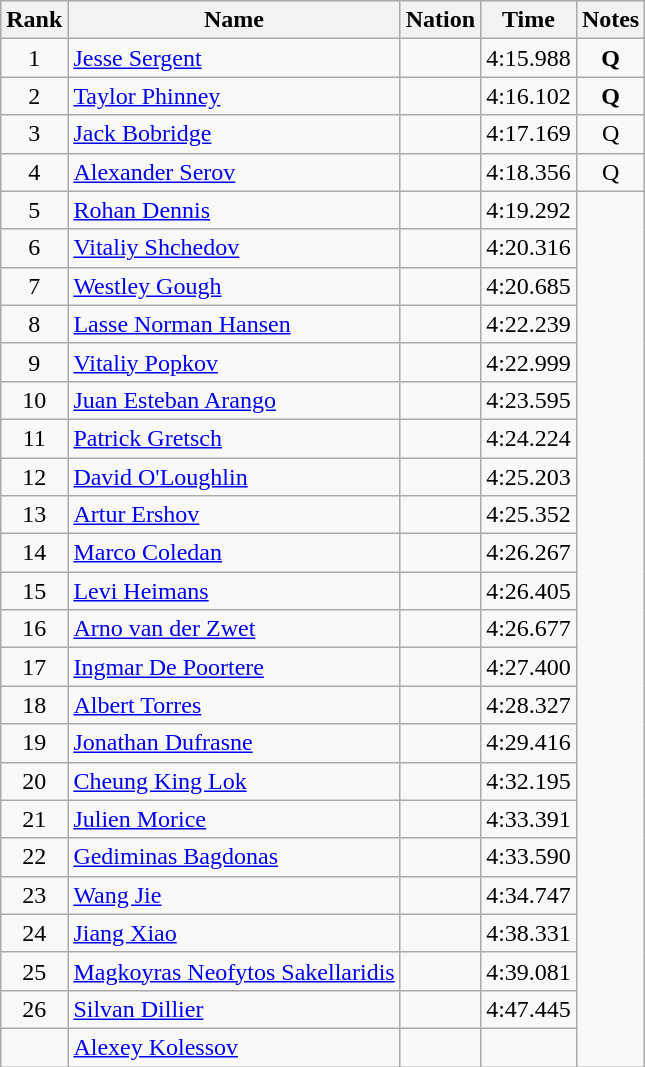<table class="wikitable sortable" style="text-align:center">
<tr>
<th>Rank</th>
<th>Name</th>
<th>Nation</th>
<th>Time</th>
<th>Notes</th>
</tr>
<tr>
<td>1</td>
<td align=left><a href='#'>Jesse Sergent</a></td>
<td align=left></td>
<td>4:15.988</td>
<td><strong>Q</strong></td>
</tr>
<tr>
<td>2</td>
<td align=left><a href='#'>Taylor Phinney</a></td>
<td align=left></td>
<td>4:16.102</td>
<td><strong>Q</strong></td>
</tr>
<tr>
<td>3</td>
<td align=left><a href='#'>Jack Bobridge</a></td>
<td align=left></td>
<td>4:17.169</td>
<td>Q</td>
</tr>
<tr>
<td>4</td>
<td align=left><a href='#'>Alexander Serov</a></td>
<td align=left></td>
<td>4:18.356</td>
<td>Q</td>
</tr>
<tr>
<td>5</td>
<td align=left><a href='#'>Rohan Dennis</a></td>
<td align=left></td>
<td>4:19.292</td>
</tr>
<tr>
<td>6</td>
<td align=left><a href='#'>Vitaliy Shchedov</a></td>
<td align=left></td>
<td>4:20.316</td>
</tr>
<tr>
<td>7</td>
<td align=left><a href='#'>Westley Gough</a></td>
<td align=left></td>
<td>4:20.685</td>
</tr>
<tr>
<td>8</td>
<td align=left><a href='#'>Lasse Norman Hansen</a></td>
<td align=left></td>
<td>4:22.239</td>
</tr>
<tr>
<td>9</td>
<td align=left><a href='#'>Vitaliy Popkov</a></td>
<td align=left></td>
<td>4:22.999</td>
</tr>
<tr>
<td>10</td>
<td align=left><a href='#'>Juan Esteban Arango</a></td>
<td align=left></td>
<td>4:23.595</td>
</tr>
<tr>
<td>11</td>
<td align=left><a href='#'>Patrick Gretsch</a></td>
<td align=left></td>
<td>4:24.224</td>
</tr>
<tr>
<td>12</td>
<td align=left><a href='#'>David O'Loughlin</a></td>
<td align=left></td>
<td>4:25.203</td>
</tr>
<tr>
<td>13</td>
<td align=left><a href='#'>Artur Ershov</a></td>
<td align=left></td>
<td>4:25.352</td>
</tr>
<tr>
<td>14</td>
<td align=left><a href='#'>Marco Coledan</a></td>
<td align=left></td>
<td>4:26.267</td>
</tr>
<tr>
<td>15</td>
<td align=left><a href='#'>Levi Heimans</a></td>
<td align=left></td>
<td>4:26.405</td>
</tr>
<tr>
<td>16</td>
<td align=left><a href='#'>Arno van der Zwet</a></td>
<td align=left></td>
<td>4:26.677</td>
</tr>
<tr>
<td>17</td>
<td align=left><a href='#'>Ingmar De Poortere</a></td>
<td align=left></td>
<td>4:27.400</td>
</tr>
<tr>
<td>18</td>
<td align=left><a href='#'>Albert Torres</a></td>
<td align=left></td>
<td>4:28.327</td>
</tr>
<tr>
<td>19</td>
<td align=left><a href='#'>Jonathan Dufrasne</a></td>
<td align=left></td>
<td>4:29.416</td>
</tr>
<tr>
<td>20</td>
<td align=left><a href='#'>Cheung King Lok</a></td>
<td align=left></td>
<td>4:32.195</td>
</tr>
<tr>
<td>21</td>
<td align=left><a href='#'>Julien Morice</a></td>
<td align=left></td>
<td>4:33.391</td>
</tr>
<tr>
<td>22</td>
<td align=left><a href='#'>Gediminas Bagdonas</a></td>
<td align=left></td>
<td>4:33.590</td>
</tr>
<tr>
<td>23</td>
<td align=left><a href='#'>Wang Jie</a></td>
<td align=left></td>
<td>4:34.747</td>
</tr>
<tr>
<td>24</td>
<td align=left><a href='#'>Jiang Xiao</a></td>
<td align=left></td>
<td>4:38.331</td>
</tr>
<tr>
<td>25</td>
<td align=left><a href='#'>Magkoyras Neofytos Sakellaridis</a></td>
<td align=left></td>
<td>4:39.081</td>
</tr>
<tr>
<td>26</td>
<td align=left><a href='#'>Silvan Dillier</a></td>
<td align=left></td>
<td>4:47.445</td>
</tr>
<tr>
<td></td>
<td align=left><a href='#'>Alexey Kolessov</a></td>
<td align=left></td>
<td></td>
</tr>
</table>
